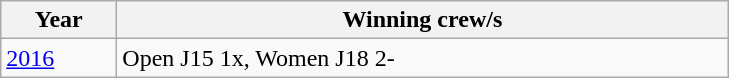<table class="wikitable">
<tr>
<th width=70>Year</th>
<th width=400>Winning crew/s</th>
</tr>
<tr>
<td><a href='#'>2016</a></td>
<td>Open J15 1x, Women J18 2- </td>
</tr>
</table>
